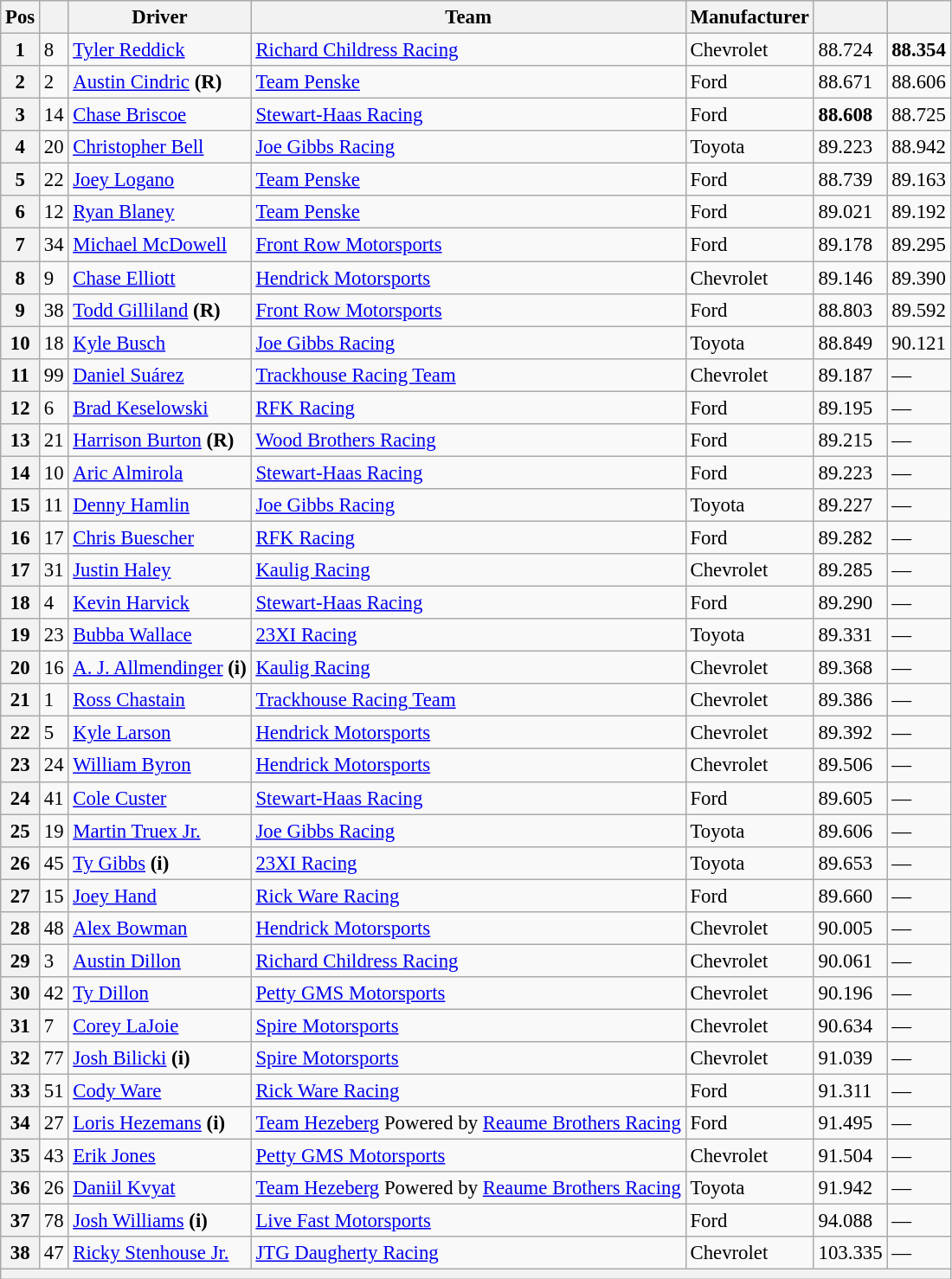<table class="wikitable" style="font-size:95%">
<tr>
<th>Pos</th>
<th></th>
<th>Driver</th>
<th>Team</th>
<th>Manufacturer</th>
<th></th>
<th></th>
</tr>
<tr>
<th>1</th>
<td>8</td>
<td><a href='#'>Tyler Reddick</a></td>
<td><a href='#'>Richard Childress Racing</a></td>
<td>Chevrolet</td>
<td>88.724</td>
<td><strong>88.354</strong></td>
</tr>
<tr>
<th>2</th>
<td>2</td>
<td><a href='#'>Austin Cindric</a> <strong>(R)</strong></td>
<td><a href='#'>Team Penske</a></td>
<td>Ford</td>
<td>88.671</td>
<td>88.606</td>
</tr>
<tr>
<th>3</th>
<td>14</td>
<td><a href='#'>Chase Briscoe</a></td>
<td><a href='#'>Stewart-Haas Racing</a></td>
<td>Ford</td>
<td><strong>88.608</strong></td>
<td>88.725</td>
</tr>
<tr>
<th>4</th>
<td>20</td>
<td><a href='#'>Christopher Bell</a></td>
<td><a href='#'>Joe Gibbs Racing</a></td>
<td>Toyota</td>
<td>89.223</td>
<td>88.942</td>
</tr>
<tr>
<th>5</th>
<td>22</td>
<td><a href='#'>Joey Logano</a></td>
<td><a href='#'>Team Penske</a></td>
<td>Ford</td>
<td>88.739</td>
<td>89.163</td>
</tr>
<tr>
<th>6</th>
<td>12</td>
<td><a href='#'>Ryan Blaney</a></td>
<td><a href='#'>Team Penske</a></td>
<td>Ford</td>
<td>89.021</td>
<td>89.192</td>
</tr>
<tr>
<th>7</th>
<td>34</td>
<td><a href='#'>Michael McDowell</a></td>
<td><a href='#'>Front Row Motorsports</a></td>
<td>Ford</td>
<td>89.178</td>
<td>89.295</td>
</tr>
<tr>
<th>8</th>
<td>9</td>
<td><a href='#'>Chase Elliott</a></td>
<td><a href='#'>Hendrick Motorsports</a></td>
<td>Chevrolet</td>
<td>89.146</td>
<td>89.390</td>
</tr>
<tr>
<th>9</th>
<td>38</td>
<td><a href='#'>Todd Gilliland</a> <strong>(R)</strong></td>
<td><a href='#'>Front Row Motorsports</a></td>
<td>Ford</td>
<td>88.803</td>
<td>89.592</td>
</tr>
<tr>
<th>10</th>
<td>18</td>
<td><a href='#'>Kyle Busch</a></td>
<td><a href='#'>Joe Gibbs Racing</a></td>
<td>Toyota</td>
<td>88.849</td>
<td>90.121</td>
</tr>
<tr>
<th>11</th>
<td>99</td>
<td><a href='#'>Daniel Suárez</a></td>
<td><a href='#'>Trackhouse Racing Team</a></td>
<td>Chevrolet</td>
<td>89.187</td>
<td>—</td>
</tr>
<tr>
<th>12</th>
<td>6</td>
<td><a href='#'>Brad Keselowski</a></td>
<td><a href='#'>RFK Racing</a></td>
<td>Ford</td>
<td>89.195</td>
<td>—</td>
</tr>
<tr>
<th>13</th>
<td>21</td>
<td><a href='#'>Harrison Burton</a> <strong>(R)</strong></td>
<td><a href='#'>Wood Brothers Racing</a></td>
<td>Ford</td>
<td>89.215</td>
<td>—</td>
</tr>
<tr>
<th>14</th>
<td>10</td>
<td><a href='#'>Aric Almirola</a></td>
<td><a href='#'>Stewart-Haas Racing</a></td>
<td>Ford</td>
<td>89.223</td>
<td>—</td>
</tr>
<tr>
<th>15</th>
<td>11</td>
<td><a href='#'>Denny Hamlin</a></td>
<td><a href='#'>Joe Gibbs Racing</a></td>
<td>Toyota</td>
<td>89.227</td>
<td>—</td>
</tr>
<tr>
<th>16</th>
<td>17</td>
<td><a href='#'>Chris Buescher</a></td>
<td><a href='#'>RFK Racing</a></td>
<td>Ford</td>
<td>89.282</td>
<td>—</td>
</tr>
<tr>
<th>17</th>
<td>31</td>
<td><a href='#'>Justin Haley</a></td>
<td><a href='#'>Kaulig Racing</a></td>
<td>Chevrolet</td>
<td>89.285</td>
<td>—</td>
</tr>
<tr>
<th>18</th>
<td>4</td>
<td><a href='#'>Kevin Harvick</a></td>
<td><a href='#'>Stewart-Haas Racing</a></td>
<td>Ford</td>
<td>89.290</td>
<td>—</td>
</tr>
<tr>
<th>19</th>
<td>23</td>
<td><a href='#'>Bubba Wallace</a></td>
<td><a href='#'>23XI Racing</a></td>
<td>Toyota</td>
<td>89.331</td>
<td>—</td>
</tr>
<tr>
<th>20</th>
<td>16</td>
<td><a href='#'>A. J. Allmendinger</a> <strong>(i)</strong></td>
<td><a href='#'>Kaulig Racing</a></td>
<td>Chevrolet</td>
<td>89.368</td>
<td>—</td>
</tr>
<tr>
<th>21</th>
<td>1</td>
<td><a href='#'>Ross Chastain</a></td>
<td><a href='#'>Trackhouse Racing Team</a></td>
<td>Chevrolet</td>
<td>89.386</td>
<td>—</td>
</tr>
<tr>
<th>22</th>
<td>5</td>
<td><a href='#'>Kyle Larson</a></td>
<td><a href='#'>Hendrick Motorsports</a></td>
<td>Chevrolet</td>
<td>89.392</td>
<td>—</td>
</tr>
<tr>
<th>23</th>
<td>24</td>
<td><a href='#'>William Byron</a></td>
<td><a href='#'>Hendrick Motorsports</a></td>
<td>Chevrolet</td>
<td>89.506</td>
<td>—</td>
</tr>
<tr>
<th>24</th>
<td>41</td>
<td><a href='#'>Cole Custer</a></td>
<td><a href='#'>Stewart-Haas Racing</a></td>
<td>Ford</td>
<td>89.605</td>
<td>—</td>
</tr>
<tr>
<th>25</th>
<td>19</td>
<td><a href='#'>Martin Truex Jr.</a></td>
<td><a href='#'>Joe Gibbs Racing</a></td>
<td>Toyota</td>
<td>89.606</td>
<td>—</td>
</tr>
<tr>
<th>26</th>
<td>45</td>
<td><a href='#'>Ty Gibbs</a> <strong>(i)</strong></td>
<td><a href='#'>23XI Racing</a></td>
<td>Toyota</td>
<td>89.653</td>
<td>—</td>
</tr>
<tr>
<th>27</th>
<td>15</td>
<td><a href='#'>Joey Hand</a></td>
<td><a href='#'>Rick Ware Racing</a></td>
<td>Ford</td>
<td>89.660</td>
<td>—</td>
</tr>
<tr>
<th>28</th>
<td>48</td>
<td><a href='#'>Alex Bowman</a></td>
<td><a href='#'>Hendrick Motorsports</a></td>
<td>Chevrolet</td>
<td>90.005</td>
<td>—</td>
</tr>
<tr>
<th>29</th>
<td>3</td>
<td><a href='#'>Austin Dillon</a></td>
<td><a href='#'>Richard Childress Racing</a></td>
<td>Chevrolet</td>
<td>90.061</td>
<td>—</td>
</tr>
<tr>
<th>30</th>
<td>42</td>
<td><a href='#'>Ty Dillon</a></td>
<td><a href='#'>Petty GMS Motorsports</a></td>
<td>Chevrolet</td>
<td>90.196</td>
<td>—</td>
</tr>
<tr>
<th>31</th>
<td>7</td>
<td><a href='#'>Corey LaJoie</a></td>
<td><a href='#'>Spire Motorsports</a></td>
<td>Chevrolet</td>
<td>90.634</td>
<td>—</td>
</tr>
<tr>
<th>32</th>
<td>77</td>
<td><a href='#'>Josh Bilicki</a> <strong>(i)</strong></td>
<td><a href='#'>Spire Motorsports</a></td>
<td>Chevrolet</td>
<td>91.039</td>
<td>—</td>
</tr>
<tr>
<th>33</th>
<td>51</td>
<td><a href='#'>Cody Ware</a></td>
<td><a href='#'>Rick Ware Racing</a></td>
<td>Ford</td>
<td>91.311</td>
<td>—</td>
</tr>
<tr>
<th>34</th>
<td>27</td>
<td><a href='#'>Loris Hezemans</a> <strong>(i)</strong></td>
<td><a href='#'>Team Hezeberg</a> Powered by <a href='#'>Reaume Brothers Racing</a></td>
<td>Ford</td>
<td>91.495</td>
<td>—</td>
</tr>
<tr>
<th>35</th>
<td>43</td>
<td><a href='#'>Erik Jones</a></td>
<td><a href='#'>Petty GMS Motorsports</a></td>
<td>Chevrolet</td>
<td>91.504</td>
<td>—</td>
</tr>
<tr>
<th>36</th>
<td>26</td>
<td><a href='#'>Daniil Kvyat</a></td>
<td><a href='#'>Team Hezeberg</a> Powered by <a href='#'>Reaume Brothers Racing</a></td>
<td>Toyota</td>
<td>91.942</td>
<td>—</td>
</tr>
<tr>
<th>37</th>
<td>78</td>
<td><a href='#'>Josh Williams</a> <strong>(i)</strong></td>
<td><a href='#'>Live Fast Motorsports</a></td>
<td>Ford</td>
<td>94.088</td>
<td>—</td>
</tr>
<tr>
<th>38</th>
<td>47</td>
<td><a href='#'>Ricky Stenhouse Jr.</a></td>
<td><a href='#'>JTG Daugherty Racing</a></td>
<td>Chevrolet</td>
<td>103.335</td>
<td>—</td>
</tr>
<tr>
<th colspan="7"></th>
</tr>
</table>
